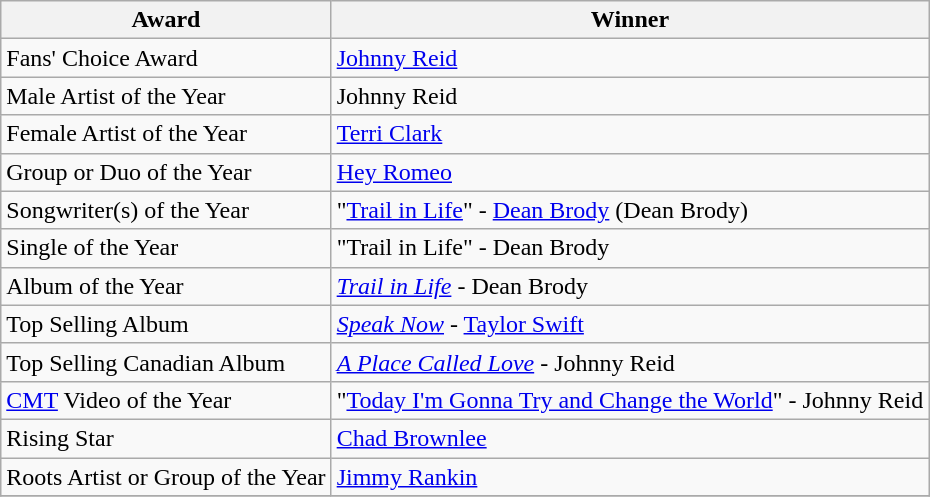<table class="wikitable">
<tr>
<th>Award</th>
<th>Winner</th>
</tr>
<tr>
<td>Fans' Choice Award</td>
<td><a href='#'>Johnny Reid</a></td>
</tr>
<tr>
<td>Male Artist of the Year</td>
<td>Johnny Reid</td>
</tr>
<tr>
<td>Female Artist of the Year</td>
<td><a href='#'>Terri Clark</a></td>
</tr>
<tr>
<td>Group or Duo of the Year</td>
<td><a href='#'>Hey Romeo</a></td>
</tr>
<tr>
<td>Songwriter(s) of the Year</td>
<td>"<a href='#'>Trail in Life</a>" - <a href='#'>Dean Brody</a> (Dean Brody)</td>
</tr>
<tr>
<td>Single of the Year</td>
<td>"Trail in Life" - Dean Brody</td>
</tr>
<tr>
<td>Album of the Year</td>
<td><em><a href='#'>Trail in Life</a></em> - Dean Brody</td>
</tr>
<tr>
<td>Top Selling Album</td>
<td><em><a href='#'>Speak Now</a></em> - <a href='#'>Taylor Swift</a></td>
</tr>
<tr>
<td>Top Selling Canadian Album</td>
<td><em><a href='#'>A Place Called Love</a></em> - Johnny Reid</td>
</tr>
<tr>
<td><a href='#'>CMT</a> Video of the Year</td>
<td>"<a href='#'>Today I'm Gonna Try and Change the World</a>" - Johnny Reid</td>
</tr>
<tr>
<td>Rising Star</td>
<td><a href='#'>Chad Brownlee</a></td>
</tr>
<tr>
<td>Roots Artist or Group of the Year</td>
<td><a href='#'>Jimmy Rankin</a></td>
</tr>
<tr>
</tr>
</table>
